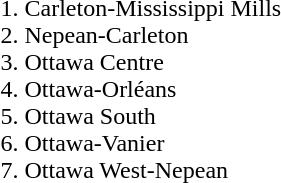<table>
<tr>
<td></td>
<td><br><ol><li>Carleton-Mississippi Mills</li><li>Nepean-Carleton</li><li>Ottawa Centre</li><li>Ottawa-Orléans</li><li>Ottawa South</li><li>Ottawa-Vanier</li><li>Ottawa West-Nepean</li></ol></td>
</tr>
</table>
